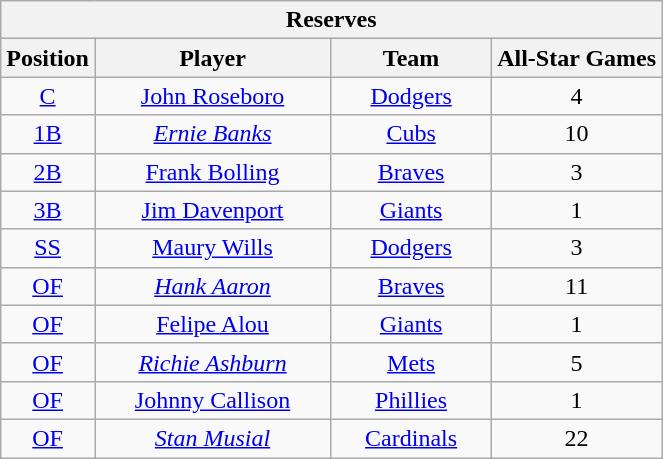<table class="wikitable" style="font-size: 100%; text-align:right;">
<tr>
<th colspan="4">Reserves</th>
</tr>
<tr>
<th>Position</th>
<th width="150">Player</th>
<th width="100">Team</th>
<th>All-Star Games</th>
</tr>
<tr>
<td align="center"><a href='#'>C</a></td>
<td align="center"><a href='#'>John Roseboro</a></td>
<td align="center"><a href='#'>Dodgers</a></td>
<td align="center">4</td>
</tr>
<tr>
<td align="center"><a href='#'>1B</a></td>
<td align="center"><em><a href='#'>Ernie Banks</a></em></td>
<td align="center"><a href='#'>Cubs</a></td>
<td align="center">10</td>
</tr>
<tr>
<td align="center"><a href='#'>2B</a></td>
<td align="center"><a href='#'>Frank Bolling</a></td>
<td align="center"><a href='#'>Braves</a></td>
<td align="center">3</td>
</tr>
<tr>
<td align="center"><a href='#'>3B</a></td>
<td align="center"><a href='#'>Jim Davenport</a></td>
<td align="center"><a href='#'>Giants</a></td>
<td align="center">1</td>
</tr>
<tr>
<td align="center"><a href='#'>SS</a></td>
<td align="center"><a href='#'>Maury Wills</a></td>
<td align="center"><a href='#'>Dodgers</a></td>
<td align="center">3</td>
</tr>
<tr>
<td align="center"><a href='#'>OF</a></td>
<td align="center"><em><a href='#'>Hank Aaron</a></em></td>
<td align="center"><a href='#'>Braves</a></td>
<td align="center">11</td>
</tr>
<tr>
<td align="center"><a href='#'>OF</a></td>
<td align="center"><a href='#'>Felipe Alou</a></td>
<td align="center"><a href='#'>Giants</a></td>
<td align="center">1</td>
</tr>
<tr>
<td align="center"><a href='#'>OF</a></td>
<td align="center"><em><a href='#'>Richie Ashburn</a></em></td>
<td align="center"><a href='#'>Mets</a></td>
<td align="center">5</td>
</tr>
<tr>
<td align="center"><a href='#'>OF</a></td>
<td align="center"><a href='#'>Johnny Callison</a></td>
<td align="center"><a href='#'>Phillies</a></td>
<td align="center">1</td>
</tr>
<tr>
<td align="center"><a href='#'>OF</a></td>
<td align="center"><em><a href='#'>Stan Musial</a></em></td>
<td align="center"><a href='#'>Cardinals</a></td>
<td align="center">22</td>
</tr>
</table>
